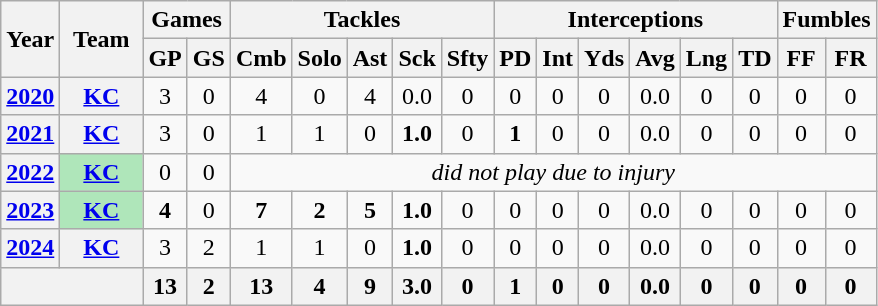<table class="wikitable" style="text-align:center;">
<tr>
<th rowspan="2">Year</th>
<th rowspan="2">Team</th>
<th colspan="2">Games</th>
<th colspan="5">Tackles</th>
<th colspan="6">Interceptions</th>
<th colspan="2">Fumbles</th>
</tr>
<tr>
<th>GP</th>
<th>GS</th>
<th>Cmb</th>
<th>Solo</th>
<th>Ast</th>
<th>Sck</th>
<th>Sfty</th>
<th>PD</th>
<th>Int</th>
<th>Yds</th>
<th>Avg</th>
<th>Lng</th>
<th>TD</th>
<th>FF</th>
<th>FR</th>
</tr>
<tr>
<th><a href='#'>2020</a></th>
<th><a href='#'>KC</a></th>
<td>3</td>
<td>0</td>
<td>4</td>
<td>0</td>
<td>4</td>
<td>0.0</td>
<td>0</td>
<td>0</td>
<td>0</td>
<td>0</td>
<td>0.0</td>
<td>0</td>
<td>0</td>
<td>0</td>
<td>0</td>
</tr>
<tr>
<th><a href='#'>2021</a></th>
<th><a href='#'>KC</a></th>
<td>3</td>
<td>0</td>
<td>1</td>
<td>1</td>
<td>0</td>
<td><strong>1.0</strong></td>
<td>0</td>
<td><strong>1</strong></td>
<td>0</td>
<td>0</td>
<td>0.0</td>
<td>0</td>
<td>0</td>
<td>0</td>
<td>0</td>
</tr>
<tr>
<th><a href='#'>2022</a></th>
<th style="background:#afe6ba; width:3em;"><a href='#'>KC</a></th>
<td>0</td>
<td>0</td>
<td colspan="13"><em>did not play due to injury</em></td>
</tr>
<tr>
<th><a href='#'>2023</a></th>
<th style="background:#afe6ba; width:3em;"><a href='#'>KC</a></th>
<td><strong>4</strong></td>
<td>0</td>
<td><strong>7</strong></td>
<td><strong>2</strong></td>
<td><strong>5</strong></td>
<td><strong>1.0</strong></td>
<td>0</td>
<td>0</td>
<td>0</td>
<td>0</td>
<td>0.0</td>
<td>0</td>
<td>0</td>
<td>0</td>
<td>0</td>
</tr>
<tr>
<th><a href='#'>2024</a></th>
<th><a href='#'>KC</a></th>
<td>3</td>
<td>2</td>
<td>1</td>
<td>1</td>
<td>0</td>
<td><strong>1.0</strong></td>
<td>0</td>
<td>0</td>
<td>0</td>
<td>0</td>
<td>0.0</td>
<td>0</td>
<td>0</td>
<td>0</td>
<td>0</td>
</tr>
<tr>
<th colspan="2"></th>
<th>13</th>
<th>2</th>
<th>13</th>
<th>4</th>
<th>9</th>
<th>3.0</th>
<th>0</th>
<th>1</th>
<th>0</th>
<th>0</th>
<th>0.0</th>
<th>0</th>
<th>0</th>
<th>0</th>
<th>0</th>
</tr>
</table>
